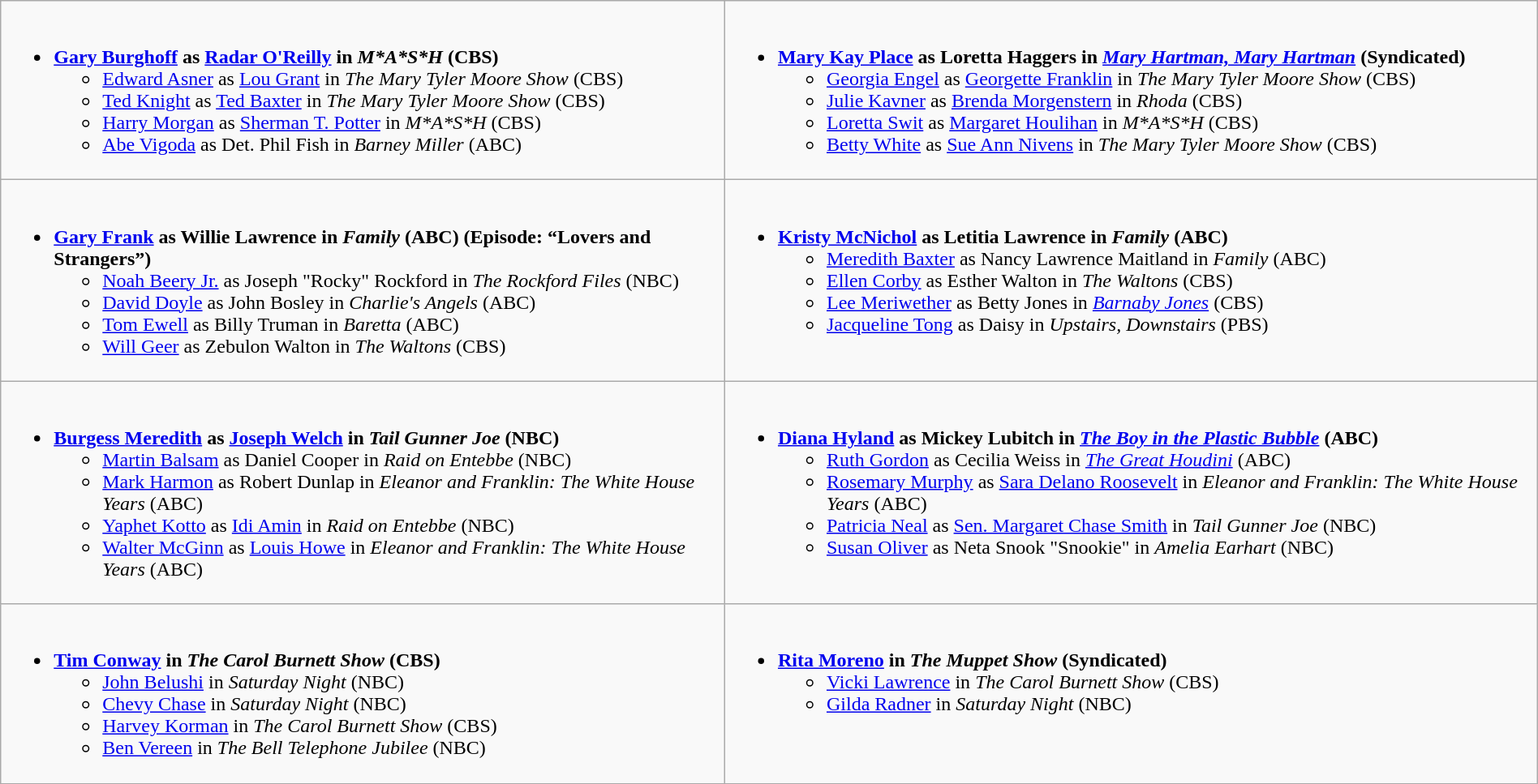<table class=wikitable width="100%">
<tr>
<td style="vertical-align:top;"><br><ul><li><strong><a href='#'>Gary Burghoff</a> as <a href='#'>Radar O'Reilly</a> in <em>M*A*S*H</em> (CBS)</strong><ul><li><a href='#'>Edward Asner</a> as <a href='#'>Lou Grant</a> in <em>The Mary Tyler Moore Show</em> (CBS)</li><li><a href='#'>Ted Knight</a> as <a href='#'>Ted Baxter</a> in <em>The Mary Tyler Moore Show</em> (CBS)</li><li><a href='#'>Harry Morgan</a> as <a href='#'>Sherman T. Potter</a> in <em>M*A*S*H</em> (CBS)</li><li><a href='#'>Abe Vigoda</a> as Det. Phil Fish in <em>Barney Miller</em> (ABC)</li></ul></li></ul></td>
<td style="vertical-align:top;"><br><ul><li><strong><a href='#'>Mary Kay Place</a> as Loretta Haggers in <em><a href='#'>Mary Hartman, Mary Hartman</a></em> (Syndicated)</strong><ul><li><a href='#'>Georgia Engel</a> as <a href='#'>Georgette Franklin</a> in <em>The Mary Tyler Moore Show</em> (CBS)</li><li><a href='#'>Julie Kavner</a> as <a href='#'>Brenda Morgenstern</a> in <em>Rhoda</em> (CBS)</li><li><a href='#'>Loretta Swit</a> as <a href='#'>Margaret Houlihan</a> in <em>M*A*S*H</em> (CBS)</li><li><a href='#'>Betty White</a> as <a href='#'>Sue Ann Nivens</a> in <em>The Mary Tyler Moore Show</em> (CBS)</li></ul></li></ul></td>
</tr>
<tr>
<td style="vertical-align:top;"><br><ul><li><strong><a href='#'>Gary Frank</a> as Willie Lawrence in <em>Family</em> (ABC) (Episode: “Lovers and Strangers”)</strong><ul><li><a href='#'>Noah Beery Jr.</a> as Joseph "Rocky" Rockford in <em>The Rockford Files</em> (NBC)</li><li><a href='#'>David Doyle</a> as John Bosley in <em>Charlie's Angels</em> (ABC)</li><li><a href='#'>Tom Ewell</a> as Billy Truman in <em>Baretta</em> (ABC)</li><li><a href='#'>Will Geer</a> as Zebulon Walton in <em>The Waltons</em> (CBS)</li></ul></li></ul></td>
<td style="vertical-align:top;"><br><ul><li><strong><a href='#'>Kristy McNichol</a> as Letitia Lawrence in <em>Family</em> (ABC)</strong><ul><li><a href='#'>Meredith Baxter</a> as Nancy Lawrence Maitland in <em>Family</em> (ABC)</li><li><a href='#'>Ellen Corby</a> as Esther Walton in <em>The Waltons</em> (CBS)</li><li><a href='#'>Lee Meriwether</a> as Betty Jones in <em><a href='#'>Barnaby Jones</a></em> (CBS)</li><li><a href='#'>Jacqueline Tong</a> as Daisy in <em>Upstairs, Downstairs</em> (PBS)</li></ul></li></ul></td>
</tr>
<tr>
<td style="vertical-align:top;"><br><ul><li><strong><a href='#'>Burgess Meredith</a> as <a href='#'>Joseph Welch</a> in <em>Tail Gunner Joe</em> (NBC)</strong><ul><li><a href='#'>Martin Balsam</a> as Daniel Cooper in <em>Raid on Entebbe</em> (NBC)</li><li><a href='#'>Mark Harmon</a> as Robert Dunlap in <em>Eleanor and Franklin: The White House Years</em> (ABC)</li><li><a href='#'>Yaphet Kotto</a> as <a href='#'>Idi Amin</a> in <em>Raid on Entebbe</em> (NBC)</li><li><a href='#'>Walter McGinn</a> as <a href='#'>Louis Howe</a> in <em>Eleanor and Franklin: The White House Years</em> (ABC)</li></ul></li></ul></td>
<td style="vertical-align:top;"><br><ul><li><strong><a href='#'>Diana Hyland</a> as Mickey Lubitch in <em><a href='#'>The Boy in the Plastic Bubble</a></em> (ABC)</strong><ul><li><a href='#'>Ruth Gordon</a> as Cecilia Weiss in <em><a href='#'>The Great Houdini</a></em> (ABC)</li><li><a href='#'>Rosemary Murphy</a> as <a href='#'>Sara Delano Roosevelt</a> in <em>Eleanor and Franklin: The White House Years</em> (ABC)</li><li><a href='#'>Patricia Neal</a> as <a href='#'>Sen. Margaret Chase Smith</a> in <em>Tail Gunner Joe</em> (NBC)</li><li><a href='#'>Susan Oliver</a> as Neta Snook "Snookie" in <em>Amelia Earhart</em> (NBC)</li></ul></li></ul></td>
</tr>
<tr>
<td style="vertical-align:top;"><br><ul><li><strong><a href='#'>Tim Conway</a> in <em>The Carol Burnett Show</em> (CBS)</strong><ul><li><a href='#'>John Belushi</a> in <em>Saturday Night</em> (NBC)</li><li><a href='#'>Chevy Chase</a> in <em>Saturday Night</em> (NBC)</li><li><a href='#'>Harvey Korman</a> in <em>The Carol Burnett Show</em> (CBS)</li><li><a href='#'>Ben Vereen</a> in <em>The Bell Telephone Jubilee</em> (NBC)</li></ul></li></ul></td>
<td style="vertical-align:top;"><br><ul><li><strong><a href='#'>Rita Moreno</a> in <em>The Muppet Show</em> (Syndicated)</strong><ul><li><a href='#'>Vicki Lawrence</a> in <em>The Carol Burnett Show</em> (CBS)</li><li><a href='#'>Gilda Radner</a> in <em>Saturday Night</em> (NBC)</li></ul></li></ul></td>
</tr>
</table>
